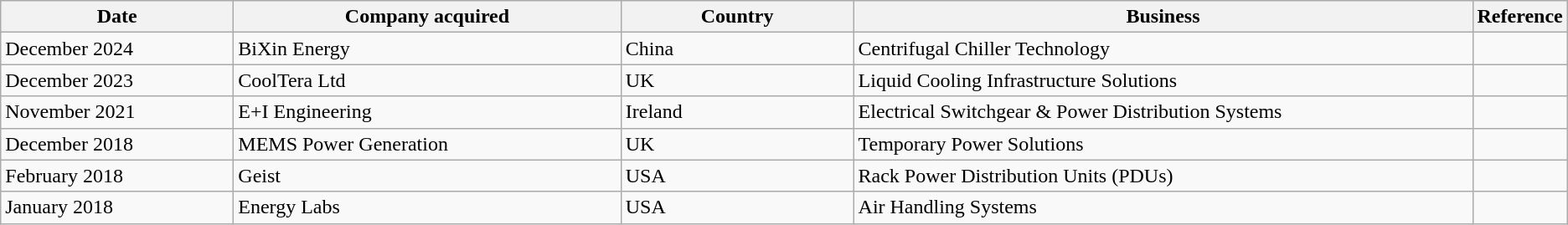<table class="wikitable mw-collapsible">
<tr>
<th data-sort-type="usLongDate" width="15%">Date</th>
<th width="25%">Company acquired</th>
<th width="15%">Country</th>
<th width="40%">Business</th>
<th width="5%">Reference</th>
</tr>
<tr>
<td>December 2024</td>
<td>BiXin Energy</td>
<td> China</td>
<td>Centrifugal Chiller Technology</td>
<td></td>
</tr>
<tr>
<td>December 2023</td>
<td>CoolTera Ltd</td>
<td> UK</td>
<td>Liquid Cooling Infrastructure Solutions</td>
<td></td>
</tr>
<tr>
<td>November 2021</td>
<td>E+I Engineering</td>
<td> Ireland</td>
<td>Electrical Switchgear & Power Distribution Systems</td>
<td></td>
</tr>
<tr>
<td>December 2018</td>
<td>MEMS Power Generation</td>
<td> UK</td>
<td>Temporary Power Solutions</td>
<td></td>
</tr>
<tr>
<td>February 2018</td>
<td>Geist</td>
<td> USA</td>
<td>Rack Power Distribution Units (PDUs)</td>
<td></td>
</tr>
<tr>
<td>January 2018</td>
<td>Energy Labs</td>
<td> USA</td>
<td>Air Handling Systems</td>
<td></td>
</tr>
</table>
